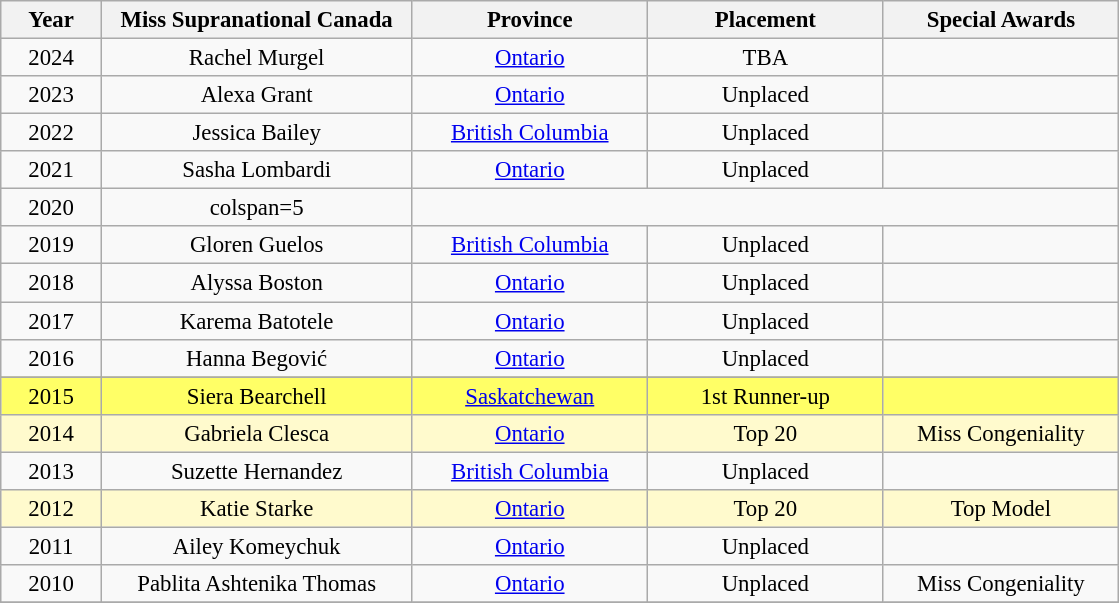<table class="wikitable sortable" style="font-size: 95%; text-align:center">
<tr>
<th width="60">Year</th>
<th width="200">Miss Supranational Canada</th>
<th width="150">Province</th>
<th width="150">Placement</th>
<th width="150">Special Awards</th>
</tr>
<tr>
<td>2024</td>
<td>Rachel Murgel</td>
<td><a href='#'>Ontario</a></td>
<td>TBA</td>
<td></td>
</tr>
<tr>
<td>2023</td>
<td>Alexa Grant</td>
<td><a href='#'>Ontario</a></td>
<td>Unplaced</td>
<td></td>
</tr>
<tr>
<td>2022</td>
<td>Jessica Bailey</td>
<td><a href='#'>British Columbia</a></td>
<td>Unplaced</td>
<td></td>
</tr>
<tr>
<td>2021</td>
<td>Sasha Lombardi</td>
<td><a href='#'>Ontario</a></td>
<td>Unplaced</td>
<td></td>
</tr>
<tr>
<td>2020</td>
<td>colspan=5 </td>
</tr>
<tr>
<td>2019</td>
<td>Gloren Guelos</td>
<td><a href='#'>British Columbia</a></td>
<td>Unplaced</td>
<td></td>
</tr>
<tr>
<td>2018</td>
<td>Alyssa Boston</td>
<td><a href='#'>Ontario</a></td>
<td>Unplaced</td>
<td></td>
</tr>
<tr>
<td>2017</td>
<td>Karema Batotele</td>
<td><a href='#'>Ontario</a></td>
<td>Unplaced</td>
<td></td>
</tr>
<tr>
<td>2016</td>
<td>Hanna Begović</td>
<td><a href='#'>Ontario</a></td>
<td>Unplaced</td>
<td></td>
</tr>
<tr>
</tr>
<tr style="background-color:#FFFF66;">
<td>2015</td>
<td>Siera Bearchell</td>
<td><a href='#'>Saskatchewan</a></td>
<td>1st Runner-up</td>
<td></td>
</tr>
<tr style="background-color:#FFFACD;">
<td>2014</td>
<td>Gabriela Clesca</td>
<td><a href='#'>Ontario</a></td>
<td>Top 20</td>
<td>Miss Congeniality</td>
</tr>
<tr>
<td>2013</td>
<td>Suzette Hernandez</td>
<td><a href='#'>British Columbia</a></td>
<td>Unplaced</td>
<td></td>
</tr>
<tr style="background-color:#FFFACD;">
<td>2012</td>
<td>Katie Starke</td>
<td><a href='#'>Ontario</a></td>
<td>Top 20</td>
<td>Top Model</td>
</tr>
<tr>
<td>2011</td>
<td>Ailey Komeychuk</td>
<td><a href='#'>Ontario</a></td>
<td>Unplaced</td>
<td></td>
</tr>
<tr>
<td>2010</td>
<td>Pablita Ashtenika Thomas</td>
<td><a href='#'>Ontario</a></td>
<td>Unplaced</td>
<td>Miss Congeniality</td>
</tr>
<tr>
</tr>
</table>
